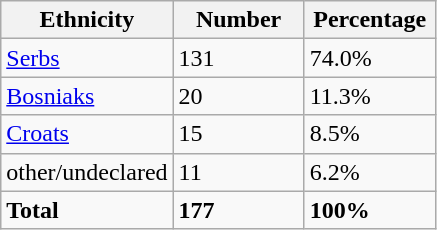<table class="wikitable">
<tr>
<th width="100px">Ethnicity</th>
<th width="80px">Number</th>
<th width="80px">Percentage</th>
</tr>
<tr>
<td><a href='#'>Serbs</a></td>
<td>131</td>
<td>74.0%</td>
</tr>
<tr>
<td><a href='#'>Bosniaks</a></td>
<td>20</td>
<td>11.3%</td>
</tr>
<tr>
<td><a href='#'>Croats</a></td>
<td>15</td>
<td>8.5%</td>
</tr>
<tr>
<td>other/undeclared</td>
<td>11</td>
<td>6.2%</td>
</tr>
<tr>
<td><strong>Total</strong></td>
<td><strong>177</strong></td>
<td><strong>100%</strong></td>
</tr>
</table>
